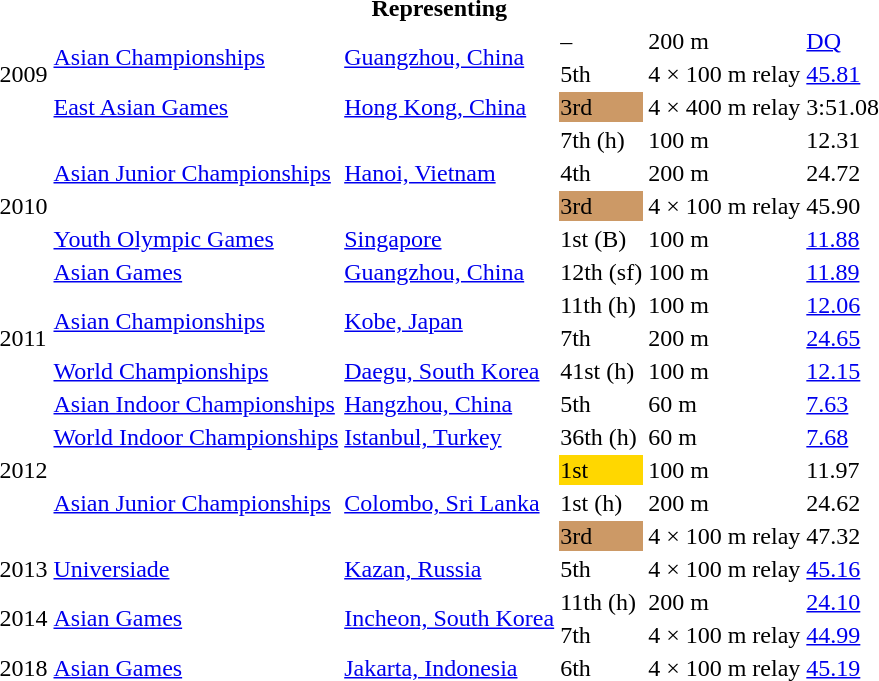<table>
<tr>
<th colspan="6">Representing </th>
</tr>
<tr>
<td rowspan=3>2009</td>
<td rowspan=2><a href='#'>Asian Championships</a></td>
<td rowspan=2><a href='#'>Guangzhou, China</a></td>
<td>–</td>
<td>200 m</td>
<td><a href='#'>DQ</a></td>
</tr>
<tr>
<td>5th</td>
<td>4 × 100 m relay</td>
<td><a href='#'>45.81</a></td>
</tr>
<tr>
<td><a href='#'>East Asian Games</a></td>
<td><a href='#'>Hong Kong, China</a></td>
<td bgcolor=cc9966>3rd</td>
<td>4 × 400 m relay</td>
<td>3:51.08</td>
</tr>
<tr>
<td rowspan=5>2010</td>
<td rowspan=3><a href='#'>Asian Junior Championships</a></td>
<td rowspan=3><a href='#'>Hanoi, Vietnam</a></td>
<td>7th (h)</td>
<td>100 m</td>
<td>12.31</td>
</tr>
<tr>
<td>4th</td>
<td>200 m</td>
<td>24.72</td>
</tr>
<tr>
<td bgcolor=cc9966>3rd</td>
<td>4 × 100 m relay</td>
<td>45.90</td>
</tr>
<tr>
<td><a href='#'>Youth Olympic Games</a></td>
<td><a href='#'>Singapore</a></td>
<td>1st (B)</td>
<td>100 m</td>
<td><a href='#'>11.88</a></td>
</tr>
<tr>
<td><a href='#'>Asian Games</a></td>
<td><a href='#'>Guangzhou, China</a></td>
<td>12th (sf)</td>
<td>100 m</td>
<td><a href='#'>11.89</a></td>
</tr>
<tr>
<td rowspan=3>2011</td>
<td rowspan=2><a href='#'>Asian Championships</a></td>
<td rowspan=2><a href='#'>Kobe, Japan</a></td>
<td>11th (h)</td>
<td>100 m</td>
<td><a href='#'>12.06</a></td>
</tr>
<tr>
<td>7th</td>
<td>200 m</td>
<td><a href='#'>24.65</a></td>
</tr>
<tr>
<td><a href='#'>World Championships</a></td>
<td><a href='#'>Daegu, South Korea</a></td>
<td>41st (h)</td>
<td>100 m</td>
<td><a href='#'>12.15</a></td>
</tr>
<tr>
<td rowspan=5>2012</td>
<td><a href='#'>Asian Indoor Championships</a></td>
<td><a href='#'>Hangzhou, China</a></td>
<td>5th</td>
<td>60 m</td>
<td><a href='#'>7.63</a></td>
</tr>
<tr>
<td><a href='#'>World Indoor Championships</a></td>
<td><a href='#'>Istanbul, Turkey</a></td>
<td>36th (h)</td>
<td>60 m</td>
<td><a href='#'>7.68</a></td>
</tr>
<tr>
<td rowspan=3><a href='#'>Asian Junior Championships</a></td>
<td rowspan=3><a href='#'>Colombo, Sri Lanka</a></td>
<td bgcolor=gold>1st</td>
<td>100 m</td>
<td>11.97</td>
</tr>
<tr>
<td>1st (h)</td>
<td>200 m</td>
<td>24.62</td>
</tr>
<tr>
<td bgcolor=cc9966>3rd</td>
<td>4 × 100 m relay</td>
<td>47.32</td>
</tr>
<tr>
<td>2013</td>
<td><a href='#'>Universiade</a></td>
<td><a href='#'>Kazan, Russia</a></td>
<td>5th</td>
<td>4 × 100 m relay</td>
<td><a href='#'>45.16</a></td>
</tr>
<tr>
<td rowspan=2>2014</td>
<td rowspan=2><a href='#'>Asian Games</a></td>
<td rowspan=2><a href='#'>Incheon, South Korea</a></td>
<td>11th (h)</td>
<td>200 m</td>
<td><a href='#'>24.10</a></td>
</tr>
<tr>
<td>7th</td>
<td>4 × 100 m relay</td>
<td><a href='#'>44.99</a></td>
</tr>
<tr>
<td>2018</td>
<td><a href='#'>Asian Games</a></td>
<td><a href='#'>Jakarta, Indonesia</a></td>
<td>6th</td>
<td>4 × 100 m relay</td>
<td><a href='#'>45.19</a></td>
</tr>
</table>
